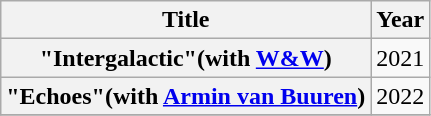<table class="wikitable sortable mw-collapsible plainrowheaders" border="1">
<tr>
<th>Title</th>
<th>Year</th>
</tr>
<tr>
<th scope="row">"Intergalactic"(with <a href='#'>W&W</a>)<br><span></span></th>
<td rowspan="1">2021</td>
</tr>
<tr>
<th scope="row">"Echoes"(with <a href='#'>Armin van Buuren</a>)<br><span></span></th>
<td rowspan="1">2022</td>
</tr>
<tr>
</tr>
</table>
